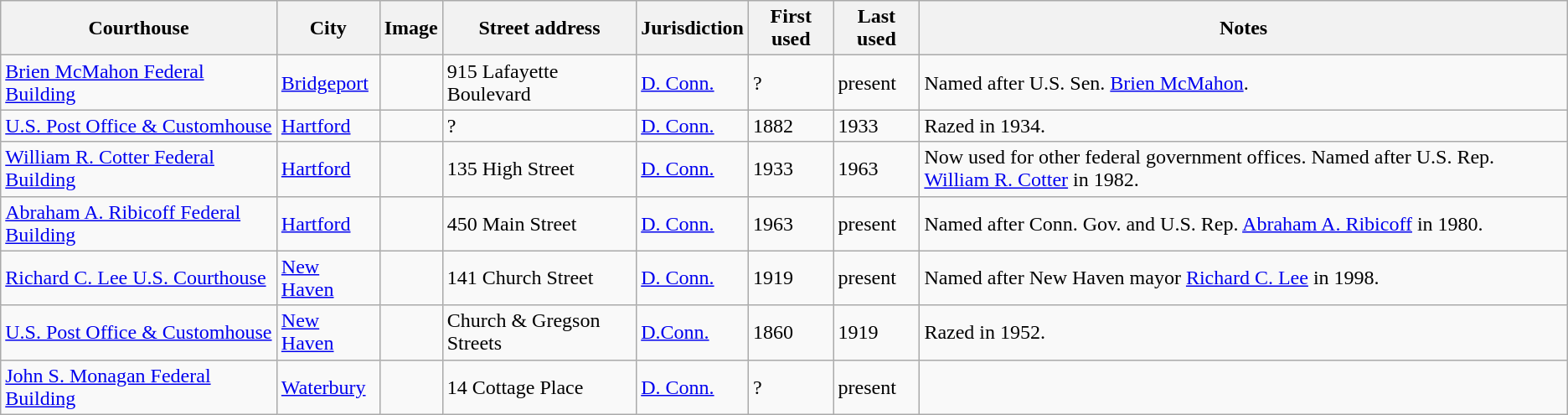<table class="wikitable sortable sticky-header sort-under">
<tr>
<th>Courthouse</th>
<th>City</th>
<th class="unsortable">Image</th>
<th>Street address</th>
<th>Jurisdiction</th>
<th>First used</th>
<th>Last used</th>
<th class="unsortable">Notes</th>
</tr>
<tr>
<td><a href='#'>Brien McMahon Federal Building</a></td>
<td><a href='#'>Bridgeport</a></td>
<td></td>
<td>915 Lafayette Boulevard</td>
<td><a href='#'>D. Conn.</a></td>
<td>?</td>
<td>present</td>
<td>Named after U.S. Sen. <a href='#'>Brien McMahon</a>.</td>
</tr>
<tr>
<td><a href='#'>U.S. Post Office & Customhouse</a></td>
<td><a href='#'>Hartford</a></td>
<td></td>
<td>?</td>
<td><a href='#'>D. Conn.</a></td>
<td>1882</td>
<td>1933</td>
<td>Razed in 1934.</td>
</tr>
<tr>
<td><a href='#'>William R. Cotter Federal Building</a></td>
<td><a href='#'>Hartford</a></td>
<td></td>
<td>135 High Street</td>
<td><a href='#'>D. Conn.</a></td>
<td>1933</td>
<td>1963</td>
<td>Now used for other federal government offices. Named after U.S. Rep. <a href='#'>William R. Cotter</a> in 1982.</td>
</tr>
<tr>
<td><a href='#'>Abraham A. Ribicoff Federal Building</a></td>
<td><a href='#'>Hartford</a></td>
<td></td>
<td>450 Main Street</td>
<td><a href='#'>D. Conn.</a></td>
<td>1963</td>
<td>present</td>
<td>Named after Conn. Gov. and U.S. Rep. <a href='#'>Abraham A. Ribicoff</a> in 1980.</td>
</tr>
<tr>
<td><a href='#'>Richard C. Lee U.S. Courthouse</a></td>
<td><a href='#'>New Haven</a></td>
<td></td>
<td>141 Church Street</td>
<td><a href='#'>D. Conn.</a></td>
<td>1919</td>
<td>present</td>
<td>Named after New Haven mayor <a href='#'>Richard C. Lee</a> in 1998.</td>
</tr>
<tr>
<td><a href='#'>U.S. Post Office & Customhouse</a></td>
<td><a href='#'>New Haven</a></td>
<td></td>
<td>Church & Gregson Streets</td>
<td><a href='#'>D.Conn.</a></td>
<td>1860</td>
<td>1919</td>
<td>Razed in 1952.</td>
</tr>
<tr>
<td><a href='#'>John S. Monagan Federal Building</a></td>
<td><a href='#'>Waterbury</a></td>
<td></td>
<td>14 Cottage Place</td>
<td><a href='#'>D. Conn.</a></td>
<td>?</td>
<td>present</td>
<td></td>
</tr>
</table>
